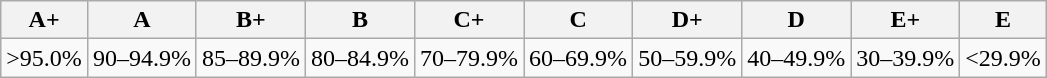<table class="wikitable">
<tr>
<th>A+</th>
<th>A</th>
<th>B+</th>
<th>B</th>
<th>C+</th>
<th>C</th>
<th>D+</th>
<th>D</th>
<th>E+</th>
<th>E</th>
</tr>
<tr>
<td>>95.0%</td>
<td>90–94.9%</td>
<td>85–89.9%</td>
<td>80–84.9%</td>
<td>70–79.9%</td>
<td>60–69.9%</td>
<td>50–59.9%</td>
<td>40–49.9%</td>
<td>30–39.9%</td>
<td><29.9%</td>
</tr>
</table>
